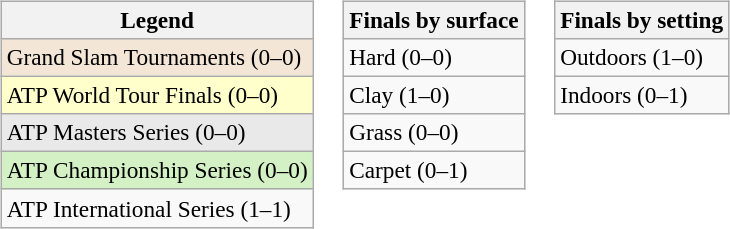<table>
<tr valign=top>
<td><br><table class=wikitable style=font-size:97%>
<tr>
<th>Legend</th>
</tr>
<tr style="background:#f3e6d7;">
<td>Grand Slam Tournaments (0–0)</td>
</tr>
<tr style="background:#ffc;">
<td>ATP World Tour Finals (0–0)</td>
</tr>
<tr style="background:#e9e9e9;">
<td>ATP Masters Series (0–0)</td>
</tr>
<tr style="background:#d4f1c5;">
<td>ATP Championship Series (0–0)</td>
</tr>
<tr>
<td>ATP International Series (1–1)</td>
</tr>
</table>
</td>
<td><br><table class=wikitable style=font-size:97%>
<tr>
<th>Finals by surface</th>
</tr>
<tr>
<td>Hard (0–0)</td>
</tr>
<tr>
<td>Clay (1–0)</td>
</tr>
<tr>
<td>Grass (0–0)</td>
</tr>
<tr>
<td>Carpet (0–1)</td>
</tr>
</table>
</td>
<td><br><table class=wikitable style=font-size:97%>
<tr>
<th>Finals by setting</th>
</tr>
<tr>
<td>Outdoors (1–0)</td>
</tr>
<tr>
<td>Indoors (0–1)</td>
</tr>
</table>
</td>
</tr>
</table>
